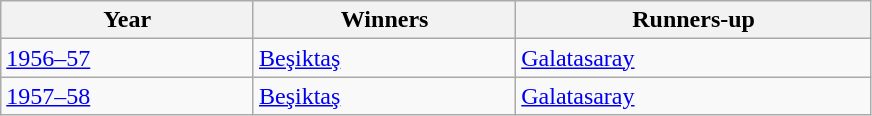<table class="wikitable sortable" style="width:46%">
<tr>
<th>Year</th>
<th>Winners</th>
<th>Runners-up</th>
</tr>
<tr>
<td><a href='#'>1956–57</a></td>
<td><a href='#'>Beşiktaş</a></td>
<td><a href='#'>Galatasaray</a></td>
</tr>
<tr>
<td><a href='#'>1957–58</a></td>
<td><a href='#'>Beşiktaş</a></td>
<td><a href='#'>Galatasaray</a></td>
</tr>
</table>
